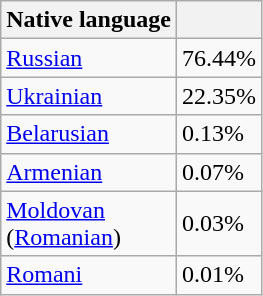<table class="wikitable">
<tr>
<th>Native language</th>
<th></th>
</tr>
<tr>
<td><a href='#'>Russian</a></td>
<td>76.44%</td>
</tr>
<tr>
<td><a href='#'>Ukrainian</a></td>
<td>22.35%</td>
</tr>
<tr>
<td><a href='#'>Belarusian</a></td>
<td>0.13%</td>
</tr>
<tr>
<td><a href='#'>Armenian</a></td>
<td>0.07%</td>
</tr>
<tr>
<td><a href='#'>Moldovan</a><br>(<a href='#'>Romanian</a>)</td>
<td>0.03%</td>
</tr>
<tr>
<td><a href='#'>Romani</a></td>
<td>0.01%</td>
</tr>
</table>
